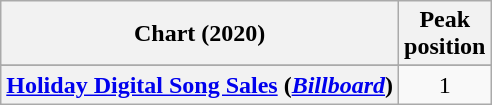<table class="wikitable sortable plainrowheaders" style="text-align:center">
<tr>
<th scope="col">Chart (2020)</th>
<th scope="col">Peak<br>position</th>
</tr>
<tr>
</tr>
<tr>
<th scope="row"><a href='#'>Holiday Digital Song Sales</a> (<em><a href='#'>Billboard</a></em>)</th>
<td>1</td>
</tr>
</table>
